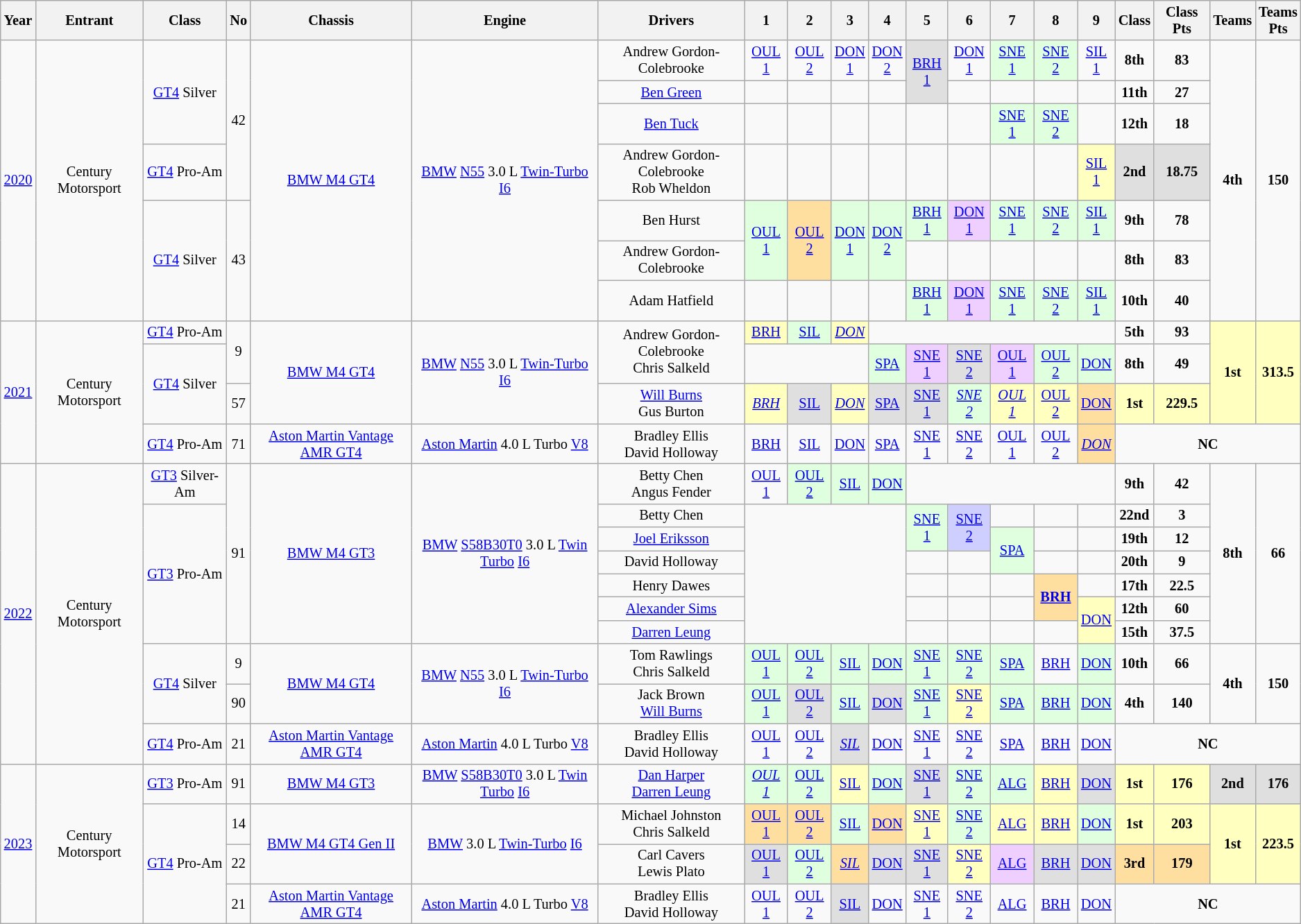<table class="wikitable" style="font-size: 85%; text-align:center">
<tr>
<th>Year</th>
<th>Entrant</th>
<th>Class</th>
<th>No</th>
<th>Chassis</th>
<th>Engine</th>
<th>Drivers</th>
<th>1</th>
<th>2</th>
<th>3</th>
<th>4</th>
<th>5</th>
<th>6</th>
<th>7</th>
<th>8</th>
<th>9</th>
<th>Class </th>
<th>Class Pts</th>
<th>Teams </th>
<th>Teams<br>Pts</th>
</tr>
<tr>
<td rowspan="7"><a href='#'>2020</a></td>
<td rowspan="7"> Century Motorsport</td>
<td rowspan="3"><a href='#'>GT4</a> Silver</td>
<td rowspan="4">42</td>
<td rowspan="7"><a href='#'>BMW M4 GT4</a></td>
<td rowspan="7"><a href='#'>BMW</a> <a href='#'>N55</a> 3.0 L <a href='#'>Twin-Turbo</a> <a href='#'>I6</a></td>
<td> Andrew Gordon-Colebrooke</td>
<td><a href='#'>OUL<br>1</a></td>
<td><a href='#'>OUL<br>2</a></td>
<td><a href='#'>DON<br>1</a></td>
<td><a href='#'>DON<br>2</a></td>
<td rowspan="2" style="background:#dfdfdf;"><a href='#'>BRH<br>1</a><br></td>
<td><a href='#'>DON<br>1</a></td>
<td style="background:#dfffdf;"><a href='#'>SNE<br>1</a><br></td>
<td style="background:#dfffdf;"><a href='#'>SNE<br>2</a><br></td>
<td><a href='#'>SIL<br>1</a></td>
<td><strong>8th</strong></td>
<td><strong>83</strong></td>
<td rowspan="7"><strong>4th</strong></td>
<td rowspan="7"><strong>150</strong></td>
</tr>
<tr>
<td> <a href='#'>Ben Green</a></td>
<td></td>
<td></td>
<td></td>
<td></td>
<td></td>
<td></td>
<td></td>
<td></td>
<td><strong>11th</strong></td>
<td><strong>27</strong></td>
</tr>
<tr>
<td> <a href='#'>Ben Tuck</a></td>
<td></td>
<td></td>
<td></td>
<td></td>
<td></td>
<td></td>
<td style="background:#dfffdf;"><a href='#'>SNE<br>1</a><br></td>
<td style="background:#dfffdf;"><a href='#'>SNE<br>2</a><br></td>
<td></td>
<td><strong>12th</strong></td>
<td><strong>18</strong></td>
</tr>
<tr>
<td rowspan="1"><a href='#'>GT4</a> Pro-Am</td>
<td> Andrew Gordon-Colebrooke<br> Rob Wheldon</td>
<td></td>
<td></td>
<td></td>
<td></td>
<td></td>
<td></td>
<td></td>
<td></td>
<td style="background:#ffffbf;"><a href='#'>SIL<br>1</a><br></td>
<td style="background:#dfdfdf;"><strong>2nd</strong></td>
<td style="background:#dfdfdf;"><strong>18.75</strong></td>
</tr>
<tr>
<td rowspan="3"><a href='#'>GT4</a> Silver</td>
<td rowspan="3">43</td>
<td> Ben Hurst</td>
<td rowspan="2" style="background:#dfffdf;"><a href='#'>OUL<br>1</a><br></td>
<td rowspan="2" style="background:#ffdf9f;"><a href='#'>OUL<br>2</a><br></td>
<td rowspan="2" style="background:#dfffdf;"><a href='#'>DON<br>1</a><br></td>
<td rowspan="2" style="background:#dfffdf;"><a href='#'>DON<br>2</a><br></td>
<td style="background:#dfffdf;"><a href='#'>BRH<br>1</a><br></td>
<td style="background:#efcfff;"><a href='#'>DON<br>1</a><br></td>
<td style="background:#dfffdf;"><a href='#'>SNE<br>1</a><br></td>
<td style="background:#dfffdf;"><a href='#'>SNE<br>2</a><br></td>
<td style="background:#dfffdf;"><a href='#'>SIL<br>1</a><br></td>
<td><strong>9th</strong></td>
<td><strong>78</strong></td>
</tr>
<tr>
<td> Andrew Gordon-Colebrooke</td>
<td></td>
<td></td>
<td></td>
<td></td>
<td></td>
<td><strong>8th</strong></td>
<td><strong>83</strong></td>
</tr>
<tr>
<td> Adam Hatfield</td>
<td></td>
<td></td>
<td></td>
<td></td>
<td style="background:#dfffdf;"><a href='#'>BRH<br>1</a><br></td>
<td style="background:#efcfff;"><a href='#'>DON<br>1</a><br></td>
<td style="background:#dfffdf;"><a href='#'>SNE<br>1</a><br></td>
<td style="background:#dfffdf;"><a href='#'>SNE<br>2</a><br></td>
<td style="background:#dfffdf;"><a href='#'>SIL<br>1</a><br></td>
<td><strong>10th</strong></td>
<td><strong>40</strong></td>
</tr>
<tr>
<td rowspan="4"><a href='#'>2021</a></td>
<td rowspan="4"> Century Motorsport</td>
<td><a href='#'>GT4</a> Pro-Am</td>
<td rowspan="2">9</td>
<td rowspan="3"><a href='#'>BMW M4 GT4</a></td>
<td rowspan="3"><a href='#'>BMW</a> <a href='#'>N55</a> 3.0 L <a href='#'>Twin-Turbo</a> <a href='#'>I6</a></td>
<td rowspan="2"> Andrew Gordon-Colebrooke<br> Chris Salkeld</td>
<td style="background:#ffffbf;"><a href='#'>BRH</a><br></td>
<td style="background:#dfffdf;"><a href='#'>SIL</a><br></td>
<td style="background:#ffffbf;"><em><a href='#'>DON</a><br></em></td>
<td colspan="6"></td>
<td><strong>5th</strong></td>
<td><strong>93</strong></td>
<td rowspan="3" style="background:#ffffbf;"><strong>1st</strong></td>
<td rowspan="3" style="background:#ffffbf;"><strong>313.5</strong></td>
</tr>
<tr>
<td rowspan="2"><a href='#'>GT4</a> Silver</td>
<td colspan="3"></td>
<td style="background:#dfffdf;"><a href='#'>SPA</a><br></td>
<td style="background:#efcfff;"><a href='#'>SNE 1</a><br></td>
<td style="background:#dfdfdf;"><a href='#'>SNE 2</a><br></td>
<td style="background:#efcfff;"><a href='#'>OUL 1</a><br></td>
<td style="background:#dfffdf;"><a href='#'>OUL 2</a><br></td>
<td style="background:#dfffdf;"><a href='#'>DON</a><br></td>
<td><strong>8th</strong></td>
<td><strong>49</strong></td>
</tr>
<tr>
<td>57</td>
<td> <a href='#'>Will Burns</a><br> Gus Burton</td>
<td style="background:#ffffbf;"><em><a href='#'>BRH</a><br></em></td>
<td style="background:#dfdfdf;"><a href='#'>SIL</a><br></td>
<td style="background:#ffffbf;"><em><a href='#'>DON</a><br></em></td>
<td style="background:#dfdfdf;"><a href='#'>SPA</a><br></td>
<td style="background:#dfdfdf;"><a href='#'>SNE 1</a><br></td>
<td style="background:#dfffdf;"><em><a href='#'>SNE 2</a><br></em></td>
<td style="background:#ffffbf;"><em><a href='#'>OUL 1</a><br></em></td>
<td style="background:#ffffbf;"><a href='#'>OUL 2</a><br></td>
<td style="background:#ffdf9f;"><a href='#'>DON</a><br></td>
<td style="background:#ffffbf;"><strong>1st</strong></td>
<td style="background:#ffffbf;"><strong>229.5</strong></td>
</tr>
<tr>
<td><a href='#'>GT4</a> Pro-Am</td>
<td>71</td>
<td><a href='#'>Aston Martin Vantage AMR GT4</a></td>
<td><a href='#'>Aston Martin</a> 4.0 L Turbo <a href='#'>V8</a></td>
<td> Bradley Ellis<br> David Holloway</td>
<td><a href='#'>BRH</a></td>
<td><a href='#'>SIL</a></td>
<td><a href='#'>DON</a></td>
<td><a href='#'>SPA</a></td>
<td><a href='#'>SNE 1</a></td>
<td><a href='#'>SNE 2</a></td>
<td><a href='#'>OUL 1</a></td>
<td><a href='#'>OUL 2</a></td>
<td style="background:#ffdf9f;"><em><a href='#'>DON</a><br></em></td>
<td colspan="4"><strong>NC</strong></td>
</tr>
<tr>
<td rowspan="10"><a href='#'>2022</a></td>
<td rowspan="10"> Century Motorsport</td>
<td><a href='#'>GT3</a> Silver-Am</td>
<td rowspan="7">91</td>
<td rowspan="7"><a href='#'>BMW M4 GT3</a></td>
<td rowspan="7"><a href='#'>BMW</a> <a href='#'>S58B30T0</a> 3.0 L <a href='#'>Twin Turbo</a> <a href='#'>I6</a></td>
<td> Betty Chen<br> Angus Fender</td>
<td><a href='#'>OUL 1</a><br></td>
<td style="background:#dfffdf;"><a href='#'>OUL 2</a><br></td>
<td style="background:#dfffdf;"><a href='#'>SIL</a><br></td>
<td style="background:#dfffdf;"><a href='#'>DON</a><br></td>
<td colspan="5"></td>
<td><strong>9th</strong></td>
<td><strong>42</strong></td>
<td rowspan="7"><strong>8th</strong></td>
<td rowspan="7"><strong>66</strong></td>
</tr>
<tr>
<td rowspan="6"><a href='#'>GT3</a> Pro-Am</td>
<td> Betty Chen</td>
<td colspan="4" rowspan="6"></td>
<td rowspan="2" style="background:#dfffdf;"><a href='#'>SNE 1</a><br></td>
<td rowspan="2" style="background:#cfcfff;"><a href='#'>SNE 2</a><br></td>
<td></td>
<td></td>
<td></td>
<td><strong>22nd</strong></td>
<td><strong>3</strong></td>
</tr>
<tr>
<td> <a href='#'>Joel Eriksson</a></td>
<td rowspan="2" style="background:#dfffdf;"><a href='#'>SPA</a><br></td>
<td></td>
<td></td>
<td><strong>19th</strong></td>
<td><strong>12</strong></td>
</tr>
<tr>
<td> David Holloway</td>
<td></td>
<td></td>
<td></td>
<td></td>
<td><strong>20th</strong></td>
<td><strong>9</strong></td>
</tr>
<tr>
<td> Henry Dawes</td>
<td></td>
<td></td>
<td></td>
<td rowspan="2" style="background:#ffdf9f;"><strong><a href='#'>BRH</a><br></strong></td>
<td></td>
<td><strong>17th</strong></td>
<td><strong>22.5</strong></td>
</tr>
<tr>
<td> <a href='#'>Alexander Sims</a></td>
<td></td>
<td></td>
<td></td>
<td rowspan="2" style="background:#ffffbf;"><a href='#'>DON</a><br></td>
<td><strong>12th</strong></td>
<td><strong>60</strong></td>
</tr>
<tr>
<td> <a href='#'>Darren Leung</a></td>
<td></td>
<td></td>
<td></td>
<td></td>
<td><strong>15th</strong></td>
<td><strong>37.5</strong></td>
</tr>
<tr>
<td rowspan="2"><a href='#'>GT4</a> Silver</td>
<td>9</td>
<td rowspan="2"><a href='#'>BMW M4 GT4</a></td>
<td rowspan="2"><a href='#'>BMW</a> <a href='#'>N55</a> 3.0 L <a href='#'>Twin-Turbo</a> <a href='#'>I6</a></td>
<td> Tom Rawlings<br> Chris Salkeld</td>
<td style="background:#dfffdf;"><a href='#'>OUL 1</a><br></td>
<td style="background:#dfffdf;"><a href='#'>OUL 2</a><br></td>
<td style="background:#dfffdf;"><a href='#'>SIL</a><br></td>
<td style="background:#dfffdf;"><a href='#'>DON</a><br></td>
<td style="background:#dfffdf;"><a href='#'>SNE 1</a><br></td>
<td style="background:#dfffdf;"><a href='#'>SNE 2</a><br></td>
<td style="background:#dfffdf;"><a href='#'>SPA</a><br></td>
<td><a href='#'>BRH</a></td>
<td style="background:#dfffdf;"><a href='#'>DON</a><br></td>
<td><strong>10th</strong></td>
<td><strong>66</strong></td>
<td rowspan="2"><strong>4th</strong></td>
<td rowspan="2"><strong>150</strong></td>
</tr>
<tr>
<td>90</td>
<td> Jack Brown<br> <a href='#'>Will Burns</a></td>
<td style="background:#dfffdf;"><a href='#'>OUL 1</a><br></td>
<td style="background:#dfdfdf;"><a href='#'>OUL 2</a><br></td>
<td style="background:#dfffdf;"><a href='#'>SIL</a><br></td>
<td style="background:#dfdfdf;"><a href='#'>DON</a><br></td>
<td style="background:#dfffdf;"><a href='#'>SNE 1</a><br></td>
<td style="background:#ffffbf;"><a href='#'>SNE 2</a><br></td>
<td style="background:#dfffdf;"><a href='#'>SPA</a><br></td>
<td style="background:#dfffdf;"><a href='#'>BRH</a><br></td>
<td style="background:#dfffdf;"><a href='#'>DON</a><br></td>
<td><strong>4th</strong></td>
<td><strong>140</strong></td>
</tr>
<tr>
<td><a href='#'>GT4</a> Pro-Am</td>
<td>21</td>
<td><a href='#'>Aston Martin Vantage AMR GT4</a></td>
<td><a href='#'>Aston Martin</a> 4.0 L Turbo <a href='#'>V8</a></td>
<td> Bradley Ellis<br> David Holloway</td>
<td><a href='#'>OUL 1</a></td>
<td><a href='#'>OUL 2</a></td>
<td style="background:#dfdfdf;"><em><a href='#'>SIL</a><br></em></td>
<td><a href='#'>DON</a></td>
<td><a href='#'>SNE 1</a></td>
<td><a href='#'>SNE 2</a></td>
<td><a href='#'>SPA</a></td>
<td><a href='#'>BRH</a></td>
<td><a href='#'>DON</a></td>
<td colspan="4"><strong>NC</strong></td>
</tr>
<tr>
<td rowspan="4"><a href='#'>2023</a></td>
<td rowspan="4"> Century Motorsport</td>
<td><a href='#'>GT3</a> Pro-Am</td>
<td>91</td>
<td><a href='#'>BMW M4 GT3</a></td>
<td><a href='#'>BMW</a> <a href='#'>S58B30T0</a> 3.0 L <a href='#'>Twin Turbo</a> <a href='#'>I6</a></td>
<td> <a href='#'>Dan Harper</a><br> <a href='#'>Darren Leung</a></td>
<td style="background:#dfffdf;"><em><a href='#'>OUL 1</a><br></em></td>
<td style="background:#dfffdf;"><a href='#'>OUL 2</a><br></td>
<td style="background:#ffffbf;"><a href='#'>SIL</a><br></td>
<td style="background:#dfffdf;"><a href='#'>DON</a><br></td>
<td style="background:#dfdfdf;"><a href='#'>SNE 1</a><br></td>
<td style="background:#dfffdf;"><a href='#'>SNE 2</a><br></td>
<td style="background:#dfffdf;"><a href='#'>ALG</a><br></td>
<td style="background:#ffffbf;"><a href='#'>BRH</a><br></td>
<td style="background:#dfdfdf;"><a href='#'>DON</a><br></td>
<td style="background:#ffffbf;"><strong>1st</strong></td>
<td style="background:#ffffbf;"><strong>176</strong></td>
<td style="background:#dfdfdf;"><strong>2nd</strong></td>
<td style="background:#dfdfdf;"><strong>176</strong></td>
</tr>
<tr>
<td rowspan="3"><a href='#'>GT4</a> Pro-Am</td>
<td>14</td>
<td rowspan="2"><a href='#'>BMW M4 GT4 Gen II</a></td>
<td rowspan="2"><a href='#'>BMW</a> 3.0 L <a href='#'>Twin-Turbo</a> <a href='#'>I6</a></td>
<td> Michael Johnston<br> Chris Salkeld</td>
<td style="background:#ffdf9f;"><a href='#'>OUL 1</a><br></td>
<td style="background:#ffdf9f;"><a href='#'>OUL 2</a><br></td>
<td style="background:#dfffdf;"><a href='#'>SIL</a><br></td>
<td style="background:#ffdf9f;"><a href='#'>DON</a><br></td>
<td style="background:#ffffbf;"><a href='#'>SNE 1</a><br></td>
<td style="background:#dfffdf;"><a href='#'>SNE 2</a><br></td>
<td style="background:#ffffbf;"><a href='#'>ALG</a><br></td>
<td style="background:#ffffbf;"><a href='#'>BRH</a><br></td>
<td style="background:#dfffdf;"><a href='#'>DON</a><br></td>
<td style="background:#ffffbf;"><strong>1st</strong></td>
<td style="background:#ffffbf;"><strong>203</strong></td>
<td rowspan="2" style="background:#ffffbf;"><strong>1st</strong></td>
<td rowspan="2" style="background:#ffffbf;"><strong>223.5</strong></td>
</tr>
<tr>
<td>22</td>
<td> Carl Cavers<br> Lewis Plato</td>
<td style="background:#dfdfdf;"><a href='#'>OUL 1</a><br></td>
<td style="background:#dfffdf;"><a href='#'>OUL 2</a><br></td>
<td style="background:#ffdf9f;"><em><a href='#'>SIL</a><br></em></td>
<td style="background:#dfdfdf;"><a href='#'>DON</a><br></td>
<td style="background:#dfdfdf;"><a href='#'>SNE 1</a><br></td>
<td style="background:#ffffbf;"><a href='#'>SNE 2</a><br></td>
<td style="background:#efcfff;"><a href='#'>ALG</a><br></td>
<td style="background:#dfdfdf;"><a href='#'>BRH</a><br></td>
<td style="background:#dfdfdf;"><a href='#'>DON</a><br></td>
<td style="background:#ffdf9f;"><strong>3rd</strong></td>
<td style="background:#ffdf9f;"><strong>179</strong></td>
</tr>
<tr>
<td>21</td>
<td><a href='#'>Aston Martin Vantage AMR GT4</a></td>
<td><a href='#'>Aston Martin</a> 4.0 L Turbo <a href='#'>V8</a></td>
<td> Bradley Ellis<br> David Holloway</td>
<td><a href='#'>OUL 1</a></td>
<td><a href='#'>OUL 2</a></td>
<td style="background:#dfdfdf;"><a href='#'>SIL</a><br></td>
<td><a href='#'>DON</a></td>
<td><a href='#'>SNE 1</a></td>
<td><a href='#'>SNE 2</a></td>
<td><a href='#'>ALG</a></td>
<td><a href='#'>BRH</a></td>
<td><a href='#'>DON</a></td>
<td colspan="4"><strong>NC</strong></td>
</tr>
</table>
